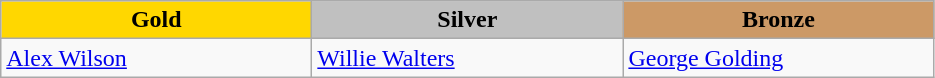<table class="wikitable" style="text-align:left">
<tr align="center">
<td width=200 bgcolor=gold><strong>Gold</strong></td>
<td width=200 bgcolor=silver><strong>Silver</strong></td>
<td width=200 bgcolor=CC9966><strong>Bronze</strong></td>
</tr>
<tr>
<td><a href='#'>Alex Wilson</a><br><em></em></td>
<td><a href='#'>Willie Walters</a><br><em></em></td>
<td><a href='#'>George Golding</a><br><em></em></td>
</tr>
</table>
